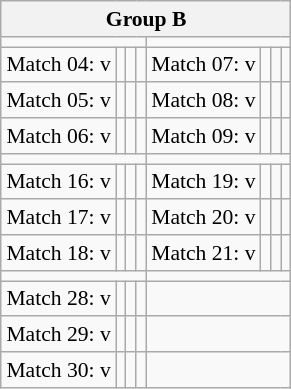<table class="wikitable" style="text-align: left; font-size: 90%; margin-left: 1em;">
<tr>
<th colspan="12">Group B</th>
</tr>
<tr>
<td colspan="4" style="text-align: center;"></td>
<td colspan="4" style="text-align: center;"></td>
</tr>
<tr>
<td>Match 04:  v </td>
<td></td>
<td></td>
<td></td>
<td>Match 07:  v </td>
<td></td>
<td></td>
<td></td>
</tr>
<tr>
<td>Match 05:  v </td>
<td></td>
<td></td>
<td></td>
<td>Match 08:  v </td>
<td></td>
<td></td>
<td></td>
</tr>
<tr>
<td>Match 06:  v </td>
<td></td>
<td></td>
<td> </td>
<td>Match 09:  v </td>
<td></td>
<td></td>
<td></td>
</tr>
<tr>
<td colspan="4" style="text-align: center;"></td>
<td colspan="4" style="text-align: center;"></td>
</tr>
<tr>
<td>Match 16:  v </td>
<td></td>
<td></td>
<td></td>
<td>Match 19:  v </td>
<td></td>
<td></td>
<td></td>
</tr>
<tr>
<td>Match 17:  v </td>
<td></td>
<td></td>
<td></td>
<td>Match 20:  v </td>
<td></td>
<td></td>
<td></td>
</tr>
<tr>
<td>Match 18:  v </td>
<td></td>
<td></td>
<td></td>
<td>Match 21:  v </td>
<td></td>
<td></td>
<td></td>
</tr>
<tr>
<td colspan="4" style="text-align: center;"></td>
<td colspan="4"></td>
</tr>
<tr>
<td>Match 28:  v </td>
<td></td>
<td></td>
<td></td>
<td colspan="4"></td>
</tr>
<tr>
<td>Match 29:  v </td>
<td></td>
<td></td>
<td></td>
<td colspan="4"></td>
</tr>
<tr>
<td>Match 30:  v </td>
<td></td>
<td></td>
<td></td>
<td colspan="4"></td>
</tr>
</table>
